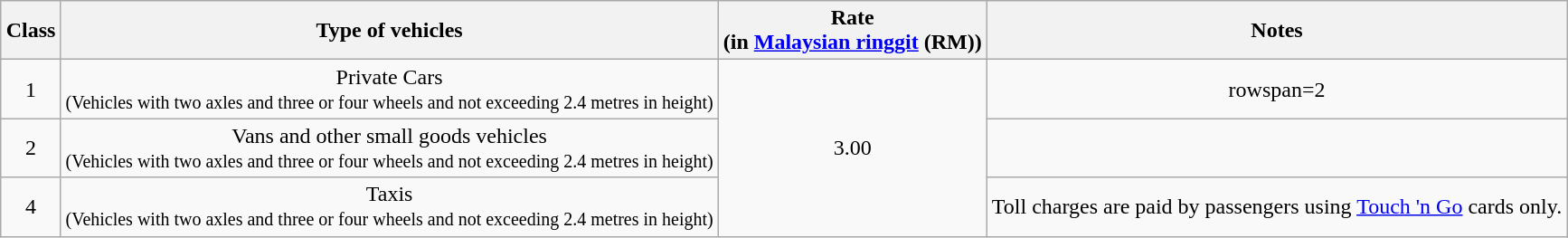<table class=wikitable style="margin:0 auto;text-align:center">
<tr>
<th>Class</th>
<th>Type of vehicles</th>
<th>Rate<br>(in <a href='#'>Malaysian ringgit</a> (RM))</th>
<th>Notes</th>
</tr>
<tr>
<td>1</td>
<td>Private Cars<br><small>(Vehicles with two axles and three or four wheels and not exceeding 2.4 metres in height)</small></td>
<td rowspan=3>3.00</td>
<td>rowspan=2 </td>
</tr>
<tr>
<td>2</td>
<td>Vans and other small goods vehicles<br><small>(Vehicles with two axles and three or four wheels and not exceeding 2.4 metres in height)</small></td>
</tr>
<tr>
<td>4</td>
<td>Taxis<br><small>(Vehicles with two axles and three or four wheels and not exceeding 2.4 metres in height)</small></td>
<td>Toll charges are paid by passengers using <a href='#'>Touch 'n Go</a> cards only.</td>
</tr>
</table>
